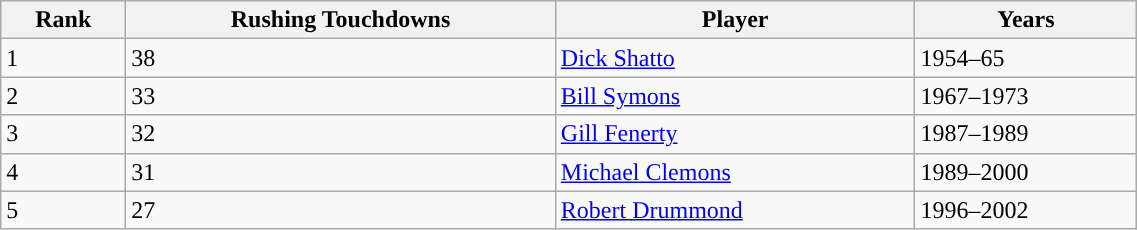<table class="wikitable" style="width:60%;">
<tr>
<th>Rank</th>
<th>Rushing Touchdowns</th>
<th>Player</th>
<th>Years</th>
</tr>
<tr>
<td>1</td>
<td>38</td>
<td><a href='#'>Dick Shatto</a></td>
<td>1954–65</td>
</tr>
<tr>
<td>2</td>
<td>33</td>
<td><a href='#'>Bill Symons</a></td>
<td>1967–1973</td>
</tr>
<tr>
<td>3</td>
<td>32</td>
<td><a href='#'>Gill Fenerty</a></td>
<td>1987–1989</td>
</tr>
<tr>
<td>4</td>
<td>31</td>
<td><a href='#'>Michael Clemons</a></td>
<td>1989–2000</td>
</tr>
<tr>
<td>5</td>
<td>27</td>
<td><a href='#'>Robert Drummond</a></td>
<td>1996–2002</td>
</tr>
</table>
